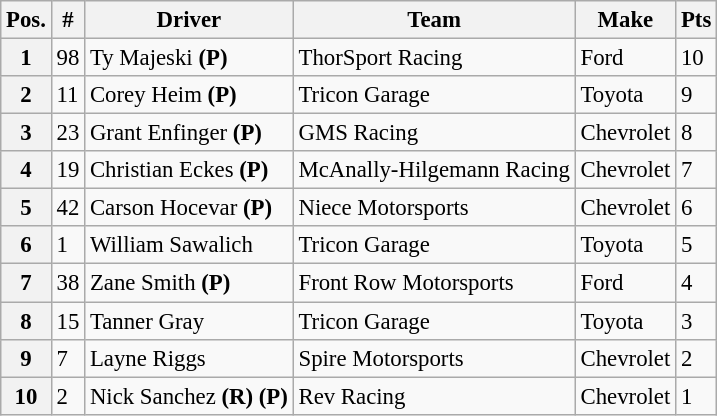<table class="wikitable" style="font-size:95%">
<tr>
<th>Pos.</th>
<th>#</th>
<th>Driver</th>
<th>Team</th>
<th>Make</th>
<th>Pts</th>
</tr>
<tr>
<th>1</th>
<td>98</td>
<td>Ty Majeski <strong>(P)</strong></td>
<td>ThorSport Racing</td>
<td>Ford</td>
<td>10</td>
</tr>
<tr>
<th>2</th>
<td>11</td>
<td>Corey Heim <strong>(P)</strong></td>
<td>Tricon Garage</td>
<td>Toyota</td>
<td>9</td>
</tr>
<tr>
<th>3</th>
<td>23</td>
<td>Grant Enfinger <strong>(P)</strong></td>
<td>GMS Racing</td>
<td>Chevrolet</td>
<td>8</td>
</tr>
<tr>
<th>4</th>
<td>19</td>
<td>Christian Eckes <strong>(P)</strong></td>
<td>McAnally-Hilgemann Racing</td>
<td>Chevrolet</td>
<td>7</td>
</tr>
<tr>
<th>5</th>
<td>42</td>
<td>Carson Hocevar <strong>(P)</strong></td>
<td>Niece Motorsports</td>
<td>Chevrolet</td>
<td>6</td>
</tr>
<tr>
<th>6</th>
<td>1</td>
<td>William Sawalich</td>
<td>Tricon Garage</td>
<td>Toyota</td>
<td>5</td>
</tr>
<tr>
<th>7</th>
<td>38</td>
<td>Zane Smith <strong>(P)</strong></td>
<td>Front Row Motorsports</td>
<td>Ford</td>
<td>4</td>
</tr>
<tr>
<th>8</th>
<td>15</td>
<td>Tanner Gray</td>
<td>Tricon Garage</td>
<td>Toyota</td>
<td>3</td>
</tr>
<tr>
<th>9</th>
<td>7</td>
<td>Layne Riggs</td>
<td>Spire Motorsports</td>
<td>Chevrolet</td>
<td>2</td>
</tr>
<tr>
<th>10</th>
<td>2</td>
<td>Nick Sanchez <strong>(R) (P)</strong></td>
<td>Rev Racing</td>
<td>Chevrolet</td>
<td>1</td>
</tr>
</table>
